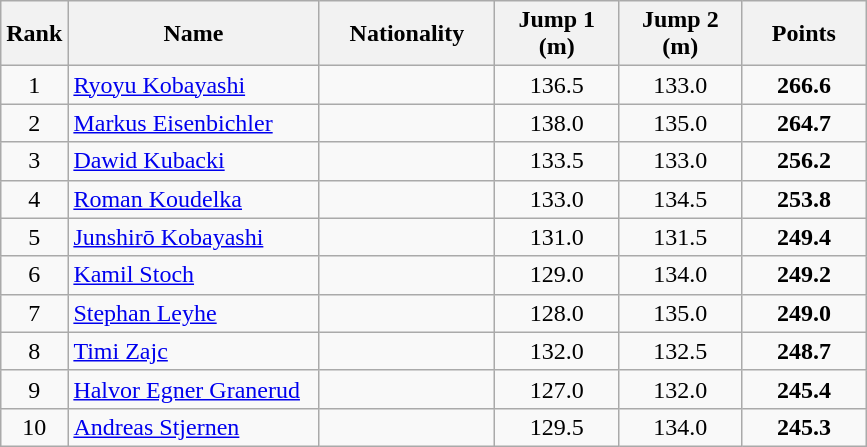<table class="wikitable sortable" style="text-align: center;">
<tr>
<th align=center>Rank</th>
<th width=160>Name</th>
<th width=110>Nationality</th>
<th width=75>Jump 1 (m)</th>
<th width=75>Jump 2 (m)</th>
<th width=75>Points</th>
</tr>
<tr>
<td>1</td>
<td align=left><a href='#'>Ryoyu Kobayashi</a></td>
<td align= left></td>
<td>136.5</td>
<td>133.0</td>
<td><strong>266.6</strong></td>
</tr>
<tr>
<td>2</td>
<td align=left><a href='#'>Markus Eisenbichler</a></td>
<td align= left></td>
<td>138.0</td>
<td>135.0</td>
<td><strong>264.7</strong></td>
</tr>
<tr>
<td>3</td>
<td align=left><a href='#'>Dawid Kubacki</a></td>
<td align= left></td>
<td>133.5</td>
<td>133.0</td>
<td><strong>256.2</strong></td>
</tr>
<tr>
<td>4</td>
<td align=left><a href='#'>Roman Koudelka</a></td>
<td align= left></td>
<td>133.0</td>
<td>134.5</td>
<td><strong>253.8</strong></td>
</tr>
<tr>
<td>5</td>
<td align=left><a href='#'>Junshirō Kobayashi</a></td>
<td align= left></td>
<td>131.0</td>
<td>131.5</td>
<td><strong>249.4</strong></td>
</tr>
<tr>
<td>6</td>
<td align=left><a href='#'>Kamil Stoch</a></td>
<td align= left></td>
<td>129.0</td>
<td>134.0</td>
<td><strong>249.2</strong></td>
</tr>
<tr>
<td>7</td>
<td align=left><a href='#'>Stephan Leyhe</a></td>
<td align= left></td>
<td>128.0</td>
<td>135.0</td>
<td><strong>249.0</strong></td>
</tr>
<tr>
<td>8</td>
<td align=left><a href='#'>Timi Zajc</a></td>
<td align= left></td>
<td>132.0</td>
<td>132.5</td>
<td><strong>248.7</strong></td>
</tr>
<tr>
<td>9</td>
<td align=left><a href='#'>Halvor Egner Granerud</a></td>
<td align= left></td>
<td>127.0</td>
<td>132.0</td>
<td><strong>245.4</strong></td>
</tr>
<tr>
<td>10</td>
<td align=left><a href='#'>Andreas Stjernen</a></td>
<td align= left></td>
<td>129.5</td>
<td>134.0</td>
<td><strong>245.3</strong></td>
</tr>
</table>
